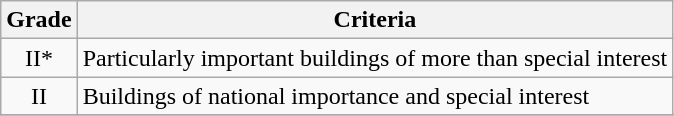<table class="wikitable" border="1">
<tr>
<th>Grade</th>
<th>Criteria</th>
</tr>
<tr>
<td align="center" >II*</td>
<td>Particularly important buildings of more than special interest</td>
</tr>
<tr>
<td align="center" >II</td>
<td>Buildings of national importance and special interest</td>
</tr>
<tr>
</tr>
</table>
